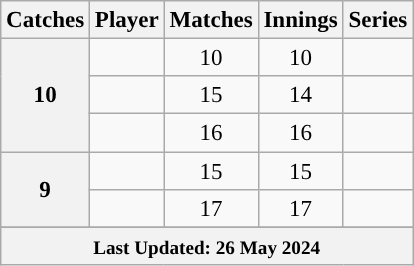<table class="wikitable sortable" style="text-align:left;font-size:96%;">
<tr>
<th>Catches</th>
<th>Player</th>
<th>Matches</th>
<th>Innings</th>
<th>Series</th>
</tr>
<tr>
<th scope=row style=text-align:center; rowspan=3>10</th>
<td></td>
<td align=center>10</td>
<td align=center>10</td>
<td></td>
</tr>
<tr>
<td></td>
<td align=center>15</td>
<td align=center>14</td>
<td></td>
</tr>
<tr>
<td></td>
<td align=center>16</td>
<td align=center>16</td>
<td></td>
</tr>
<tr>
<th scope=row style=text-align:center; rowspan=2>9</th>
<td></td>
<td align=center>15</td>
<td align=center>15</td>
<td></td>
</tr>
<tr>
<td></td>
<td align=center>17</td>
<td align=center>17</td>
<td></td>
</tr>
<tr>
</tr>
<tr class=sortbottom>
<th colspan=6><small>Last Updated: 26 May 2024</small></th>
</tr>
</table>
